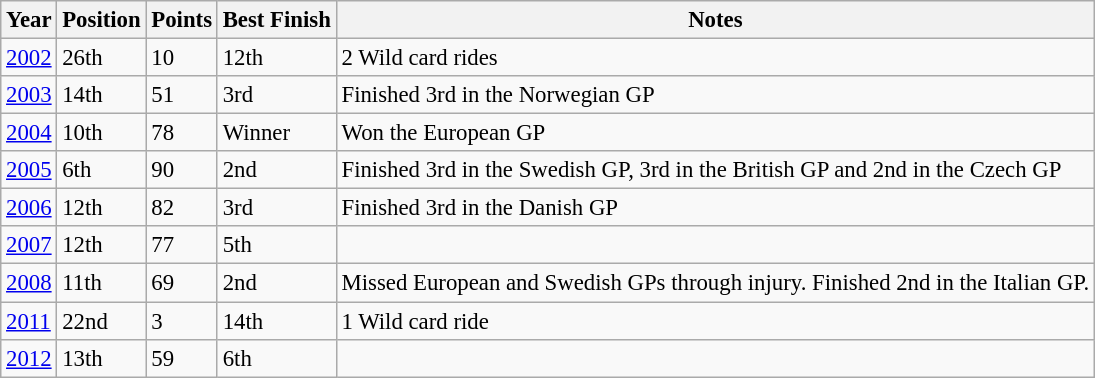<table class="wikitable" style="font-size: 95%;">
<tr>
<th>Year</th>
<th>Position</th>
<th>Points</th>
<th>Best Finish</th>
<th>Notes</th>
</tr>
<tr>
<td><a href='#'>2002</a></td>
<td>26th</td>
<td>10</td>
<td>12th</td>
<td>2 Wild card rides</td>
</tr>
<tr>
<td><a href='#'>2003</a></td>
<td>14th</td>
<td>51</td>
<td>3rd</td>
<td>Finished 3rd in the Norwegian GP</td>
</tr>
<tr>
<td><a href='#'>2004</a></td>
<td>10th</td>
<td>78</td>
<td>Winner</td>
<td>Won the European GP</td>
</tr>
<tr>
<td><a href='#'>2005</a></td>
<td>6th</td>
<td>90</td>
<td>2nd</td>
<td>Finished 3rd in the Swedish GP, 3rd in the British GP and 2nd in the Czech GP</td>
</tr>
<tr>
<td><a href='#'>2006</a></td>
<td>12th</td>
<td>82</td>
<td>3rd</td>
<td>Finished 3rd in the Danish GP</td>
</tr>
<tr>
<td><a href='#'>2007</a></td>
<td>12th</td>
<td>77</td>
<td>5th</td>
<td></td>
</tr>
<tr>
<td><a href='#'>2008</a></td>
<td>11th</td>
<td>69</td>
<td>2nd</td>
<td>Missed European and Swedish GPs through injury. Finished 2nd in the Italian GP.</td>
</tr>
<tr>
<td><a href='#'>2011</a></td>
<td>22nd</td>
<td>3</td>
<td>14th</td>
<td>1 Wild card ride</td>
</tr>
<tr>
<td><a href='#'>2012</a></td>
<td>13th</td>
<td>59</td>
<td>6th</td>
<td></td>
</tr>
</table>
